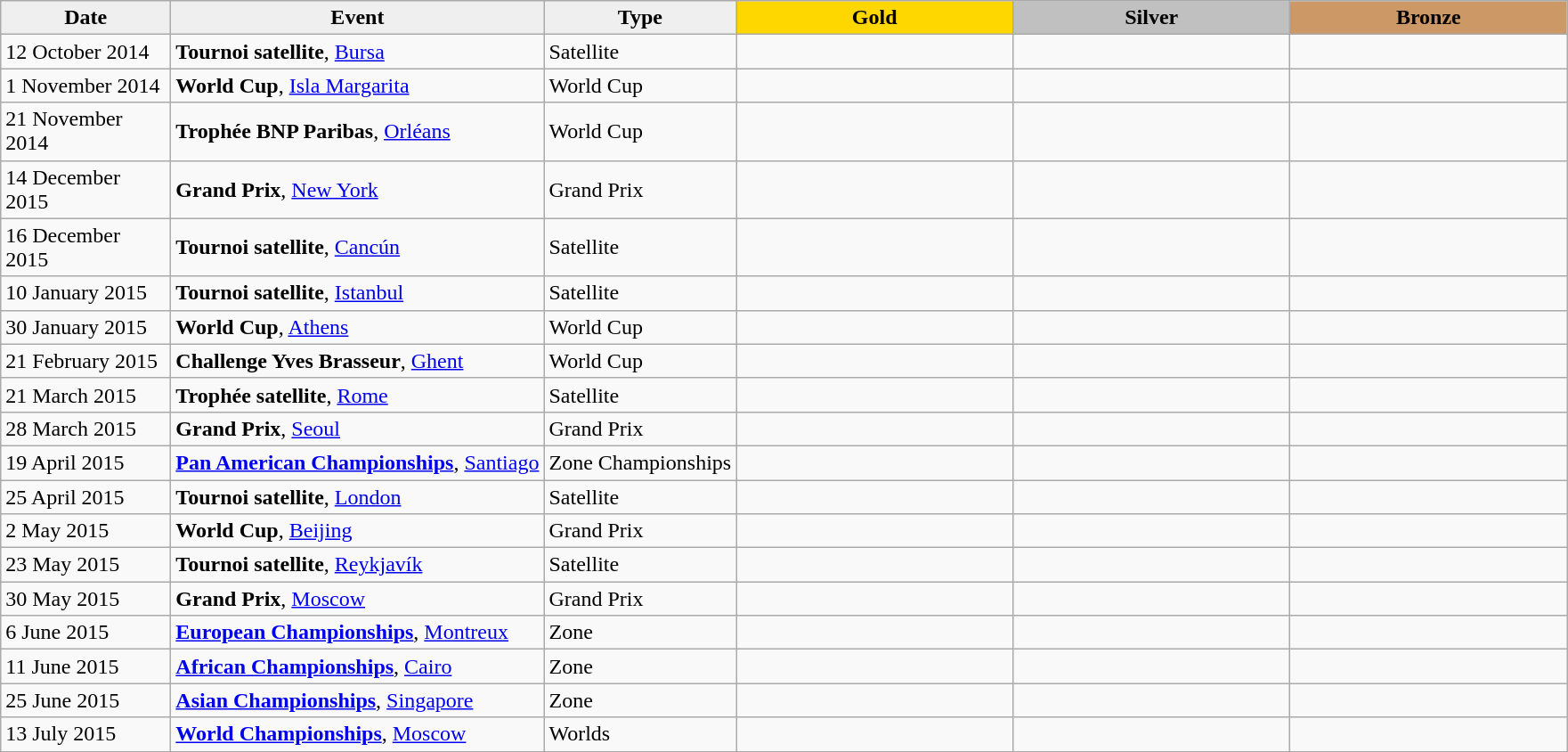<table class="wikitable plainrowheaders" border="1" style="font-size:100%">
<tr align=center>
<th scope=col style="width:120px; background: #efefef;">Date</th>
<th scope=col style="background: #efefef;">Event</th>
<th scope=col style="background: #efefef;">Type</th>
<th scope=col colspan=1 style="width:200px; background: gold;">Gold</th>
<th scope=col colspan=1 style="width:200px; background: silver;">Silver</th>
<th scope=col colspan=1 style="width:200px; background: #cc9966;">Bronze</th>
</tr>
<tr>
<td>12 October 2014</td>
<td><strong>Tournoi satellite</strong>, <a href='#'>Bursa</a></td>
<td>Satellite</td>
<td></td>
<td></td>
<td><br></td>
</tr>
<tr>
<td>1 November 2014</td>
<td><strong>World Cup</strong>, <a href='#'>Isla Margarita</a></td>
<td>World Cup</td>
<td></td>
<td></td>
<td><br> </td>
</tr>
<tr>
<td>21 November 2014</td>
<td><strong>Trophée BNP Paribas</strong>, <a href='#'>Orléans</a></td>
<td>World Cup</td>
<td></td>
<td></td>
<td><br> </td>
</tr>
<tr>
<td>14 December 2015</td>
<td><strong>Grand Prix</strong>, <a href='#'>New York</a></td>
<td>Grand Prix</td>
<td></td>
<td></td>
<td><br></td>
</tr>
<tr>
<td>16 December 2015</td>
<td><strong>Tournoi satellite</strong>, <a href='#'>Cancún</a></td>
<td>Satellite</td>
<td></td>
<td></td>
<td><br></td>
</tr>
<tr>
<td>10 January 2015</td>
<td><strong>Tournoi satellite</strong>, <a href='#'>Istanbul</a></td>
<td>Satellite</td>
<td></td>
<td></td>
<td><br></td>
</tr>
<tr>
<td>30 January 2015</td>
<td><strong>World Cup</strong>, <a href='#'>Athens</a></td>
<td>World Cup</td>
<td></td>
<td></td>
<td><br> </td>
</tr>
<tr>
<td>21 February 2015</td>
<td><strong>Challenge Yves Brasseur</strong>, <a href='#'>Ghent</a></td>
<td>World Cup</td>
<td></td>
<td></td>
<td><br> </td>
</tr>
<tr>
<td>21 March 2015</td>
<td><strong>Trophée satellite</strong>, <a href='#'>Rome</a></td>
<td>Satellite</td>
<td></td>
<td></td>
<td><br> </td>
</tr>
<tr>
<td>28 March 2015</td>
<td><strong>Grand Prix</strong>, <a href='#'>Seoul</a></td>
<td>Grand Prix</td>
<td></td>
<td></td>
<td><br></td>
</tr>
<tr>
<td>19 April 2015</td>
<td><strong><a href='#'>Pan American Championships</a></strong>, <a href='#'>Santiago</a></td>
<td>Zone Championships</td>
<td></td>
<td></td>
<td><br></td>
</tr>
<tr>
<td>25 April 2015</td>
<td><strong>Tournoi satellite</strong>, <a href='#'>London</a></td>
<td>Satellite</td>
<td></td>
<td></td>
<td><br></td>
</tr>
<tr>
<td>2 May 2015</td>
<td><strong>World Cup</strong>, <a href='#'>Beijing</a></td>
<td>Grand Prix</td>
<td></td>
<td></td>
<td><br> </td>
</tr>
<tr>
<td>23 May 2015</td>
<td><strong>Tournoi satellite</strong>, <a href='#'>Reykjavík</a></td>
<td>Satellite</td>
<td></td>
<td></td>
<td><br> </td>
</tr>
<tr>
<td>30 May 2015</td>
<td><strong>Grand Prix</strong>, <a href='#'>Moscow</a></td>
<td>Grand Prix</td>
<td></td>
<td></td>
<td><br></td>
</tr>
<tr>
<td>6 June 2015</td>
<td><strong><a href='#'>European Championships</a></strong>, <a href='#'>Montreux</a></td>
<td>Zone</td>
<td></td>
<td></td>
<td><br></td>
</tr>
<tr>
<td>11 June 2015</td>
<td><strong><a href='#'>African Championships</a></strong>, <a href='#'>Cairo</a></td>
<td>Zone</td>
<td></td>
<td></td>
<td><br></td>
</tr>
<tr>
<td>25 June 2015</td>
<td><strong><a href='#'>Asian Championships</a></strong>, <a href='#'>Singapore</a></td>
<td>Zone</td>
<td></td>
<td></td>
<td><br></td>
</tr>
<tr>
<td>13 July 2015</td>
<td><strong><a href='#'>World Championships</a></strong>, <a href='#'>Moscow</a></td>
<td>Worlds</td>
<td></td>
<td></td>
<td><br></td>
</tr>
</table>
